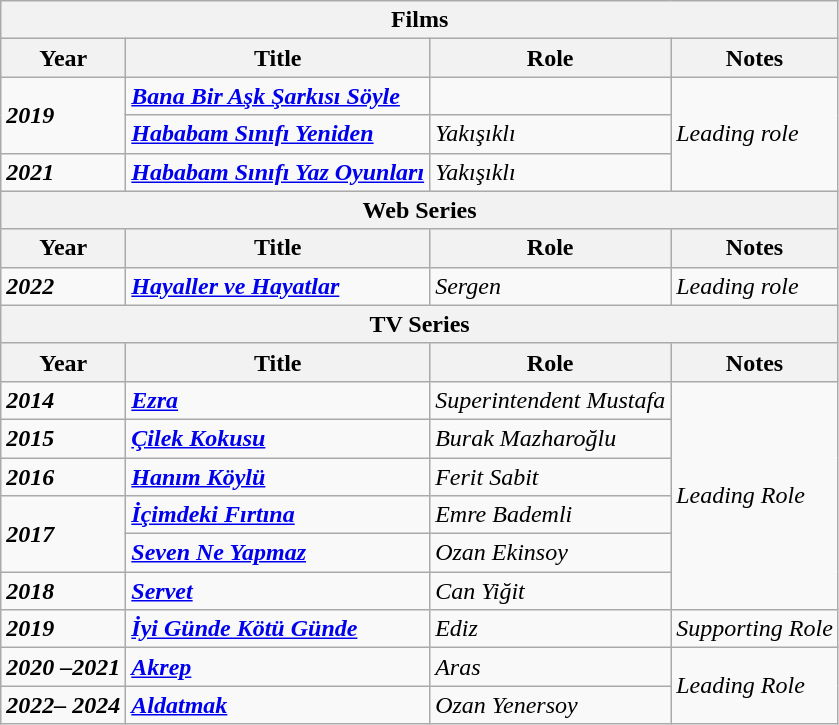<table class="wikitable">
<tr>
<th colspan="4">Films</th>
</tr>
<tr>
<th>Year</th>
<th>Title</th>
<th>Role</th>
<th>Notes</th>
</tr>
<tr>
<td rowspan="2"><strong><em>2019</em></strong></td>
<td><strong><em><a href='#'>Bana Bir Aşk Şarkısı Söyle</a></em></strong></td>
<td></td>
<td rowspan="3"><em>Leading role</em></td>
</tr>
<tr>
<td><strong><em><a href='#'>Hababam Sınıfı Yeniden</a></em></strong></td>
<td><em>Yakışıklı</em></td>
</tr>
<tr>
<td><strong><em>2021</em></strong></td>
<td><strong><em><a href='#'>Hababam Sınıfı Yaz Oyunları</a></em></strong></td>
<td><em>Yakışıklı</em></td>
</tr>
<tr>
<th colspan="4">Web Series</th>
</tr>
<tr>
<th>Year</th>
<th>Title</th>
<th>Role</th>
<th>Notes</th>
</tr>
<tr>
<td><strong><em>2022</em></strong></td>
<td><strong><em><a href='#'>Hayaller ve Hayatlar</a></em></strong></td>
<td><em>Sergen</em></td>
<td><em>Leading role</em></td>
</tr>
<tr>
<th colspan="4">TV Series</th>
</tr>
<tr>
<th>Year</th>
<th>Title</th>
<th>Role</th>
<th>Notes</th>
</tr>
<tr>
<td><strong><em>2014</em></strong></td>
<td><em><a href='#'><strong>Ezra</strong></a></em></td>
<td><em>Superintendent Mustafa</em></td>
<td rowspan="6"><em>Leading Role</em></td>
</tr>
<tr>
<td><strong><em>2015</em></strong></td>
<td><strong><em><a href='#'>Çilek Kokusu</a></em></strong></td>
<td><em>Burak Mazharoğlu</em></td>
</tr>
<tr>
<td><strong><em>2016</em></strong></td>
<td><strong><em><a href='#'>Hanım Köylü</a></em></strong></td>
<td><em>Ferit Sabit</em></td>
</tr>
<tr>
<td rowspan="2"><strong><em>2017</em></strong></td>
<td><strong><em><a href='#'>İçimdeki Fırtına</a></em></strong></td>
<td><em>Emre Bademli</em></td>
</tr>
<tr>
<td><strong><em><a href='#'>Seven Ne Yapmaz</a></em></strong></td>
<td><em>Ozan Ekinsoy</em></td>
</tr>
<tr>
<td><strong><em>2018</em></strong></td>
<td><em><a href='#'><strong>Servet</strong></a></em></td>
<td><em>Can Yiğit</em></td>
</tr>
<tr>
<td><strong><em>2019</em></strong></td>
<td><strong><em><a href='#'>İyi Günde Kötü Günde</a></em></strong></td>
<td><em>Ediz</em></td>
<td><em>Supporting Role</em></td>
</tr>
<tr>
<td><strong><em>2020 –2021</em></strong></td>
<td><em><a href='#'><strong>Akrep</strong></a></em></td>
<td><em>Aras</em></td>
<td rowspan="2"><em>Leading Role</em></td>
</tr>
<tr>
<td><strong><em>2022– 2024</em></strong></td>
<td><strong><em><a href='#'>Aldatmak</a></em></strong></td>
<td><em>Ozan Yenersoy</em></td>
</tr>
</table>
